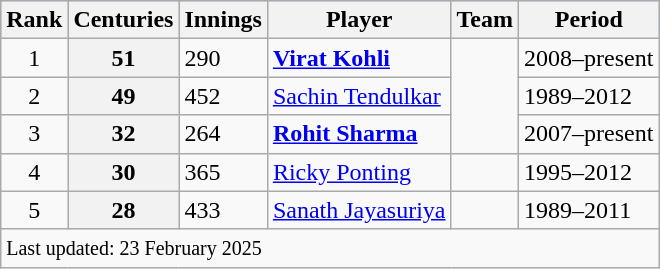<table class="wikitable plainrowheaders sortable">
<tr style="background:#9cf;">
<th>Rank</th>
<th>Centuries</th>
<th>Innings</th>
<th>Player</th>
<th>Team</th>
<th>Period</th>
</tr>
<tr>
<td align="center">1</td>
<th>51</th>
<td>290</td>
<td><strong><a href='#'>Virat Kohli</a></strong></td>
<td rowspan=3></td>
<td>2008–present</td>
</tr>
<tr>
<td align="center">2</td>
<th>49</th>
<td>452</td>
<td><a href='#'>Sachin Tendulkar</a></td>
<td>1989–2012</td>
</tr>
<tr>
<td align="center">3</td>
<th>32</th>
<td>264</td>
<td><strong><a href='#'>Rohit Sharma</a></strong></td>
<td>2007–present</td>
</tr>
<tr>
<td align=center>4</td>
<th>30</th>
<td>365</td>
<td><a href='#'>Ricky Ponting</a></td>
<td></td>
<td>1995–2012</td>
</tr>
<tr>
<td align=center>5</td>
<th>28</th>
<td>433</td>
<td><a href='#'>Sanath Jayasuriya</a></td>
<td></td>
<td>1989–2011</td>
</tr>
<tr class=sortbottom>
<td colspan="6"><small>Last updated: 23 February 2025</small></td>
</tr>
</table>
